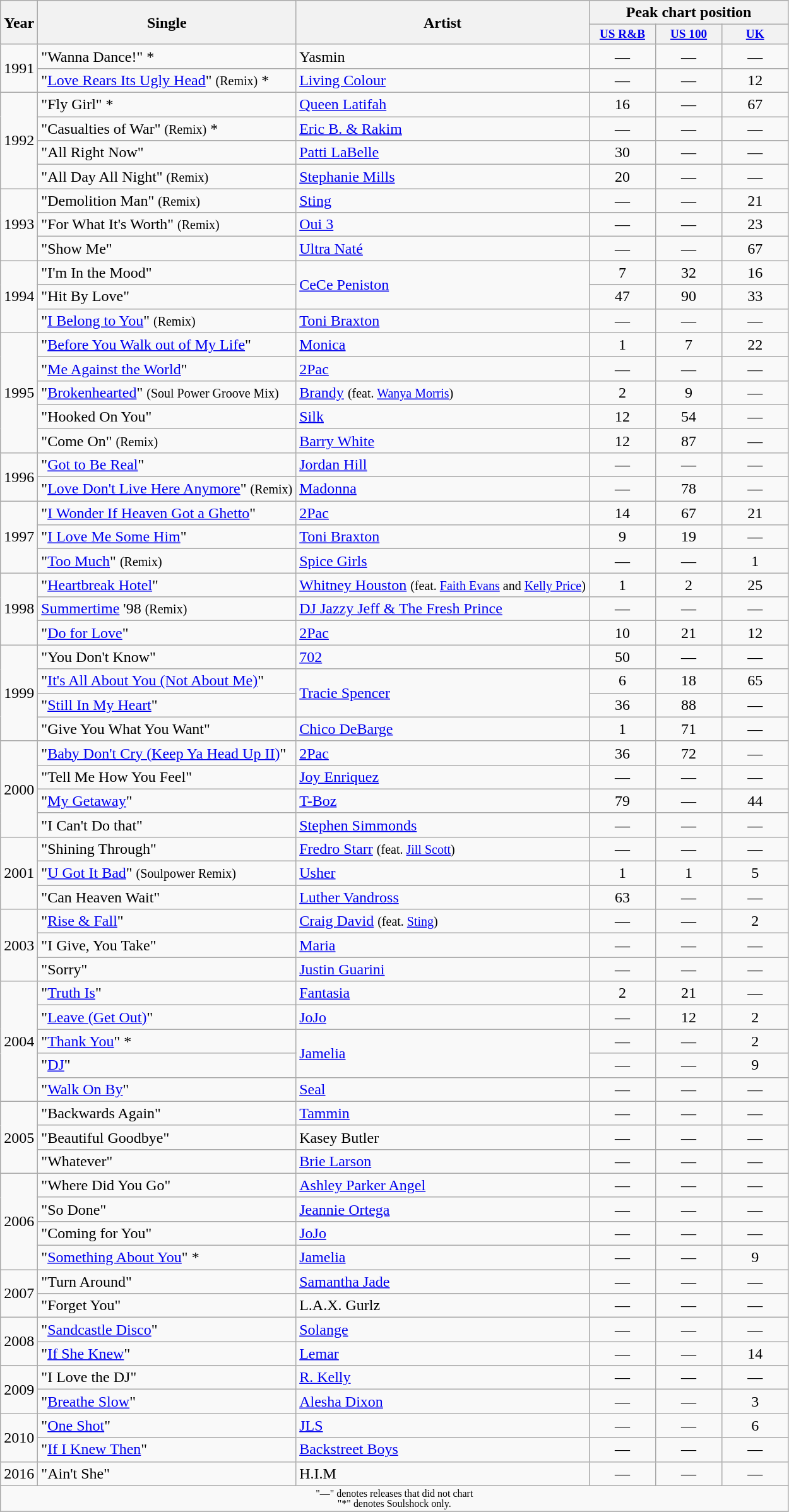<table class="wikitable">
<tr>
<th rowspan="2">Year</th>
<th rowspan="2">Single</th>
<th rowspan="2">Artist</th>
<th colspan="3">Peak chart position</th>
</tr>
<tr>
<th style="width:5em;font-size:80%"><a href='#'>US R&B</a></th>
<th style="width:5em;font-size:80%"><a href='#'>US 100</a></th>
<th style="width:5em;font-size:80%"><a href='#'>UK</a></th>
</tr>
<tr>
<td rowspan="2">1991</td>
<td>"Wanna Dance!" *</td>
<td>Yasmin</td>
<td align="center">—</td>
<td align="center">—</td>
<td align="center">—</td>
</tr>
<tr>
<td>"<a href='#'>Love Rears Its Ugly Head</a>" <small>(Remix)</small> *</td>
<td><a href='#'>Living Colour</a></td>
<td align="center">—</td>
<td align="center">—</td>
<td align="center">12</td>
</tr>
<tr>
<td rowspan="4">1992</td>
<td>"Fly Girl" *</td>
<td><a href='#'>Queen Latifah</a></td>
<td align="center">16</td>
<td align="center">—</td>
<td align="center">67</td>
</tr>
<tr>
<td>"Casualties of War" <small>(Remix)</small> *</td>
<td><a href='#'>Eric B. & Rakim</a></td>
<td align="center">—</td>
<td align="center">—</td>
<td align="center">—</td>
</tr>
<tr>
<td>"All Right Now"</td>
<td><a href='#'>Patti LaBelle</a></td>
<td align="center">30</td>
<td align="center">—</td>
<td align="center">—</td>
</tr>
<tr>
<td>"All Day All Night" <small>(Remix)</small></td>
<td><a href='#'>Stephanie Mills</a></td>
<td align="center">20</td>
<td align="center">—</td>
<td align="center">—</td>
</tr>
<tr>
<td rowspan="3">1993</td>
<td>"Demolition Man" <small>(Remix)</small></td>
<td><a href='#'>Sting</a></td>
<td align="center">—</td>
<td align="center">—</td>
<td align="center">21</td>
</tr>
<tr>
<td>"For What It's Worth" <small>(Remix)</small></td>
<td><a href='#'>Oui 3</a></td>
<td align="center">—</td>
<td align="center">—</td>
<td align="center">23</td>
</tr>
<tr>
<td>"Show Me"</td>
<td><a href='#'>Ultra Naté</a></td>
<td align="center">—</td>
<td align="center">—</td>
<td align="center">67</td>
</tr>
<tr>
<td rowspan="3">1994</td>
<td>"I'm In the Mood"</td>
<td rowspan="2"><a href='#'>CeCe Peniston</a></td>
<td align="center">7</td>
<td align="center">32</td>
<td align="center">16</td>
</tr>
<tr>
<td>"Hit By Love"</td>
<td align="center">47</td>
<td align="center">90</td>
<td align="center">33</td>
</tr>
<tr>
<td>"<a href='#'>I Belong to You</a>" <small>(Remix)</small></td>
<td><a href='#'>Toni Braxton</a></td>
<td align="center">—</td>
<td align="center">—</td>
<td align="center">—</td>
</tr>
<tr>
<td rowspan="5">1995</td>
<td>"<a href='#'>Before You Walk out of My Life</a>"</td>
<td><a href='#'>Monica</a></td>
<td align="center">1</td>
<td align="center">7</td>
<td align="center">22</td>
</tr>
<tr>
<td>"<a href='#'>Me Against the World</a>"</td>
<td><a href='#'>2Pac</a></td>
<td align="center">—</td>
<td align="center">—</td>
<td align="center">—</td>
</tr>
<tr>
<td>"<a href='#'>Brokenhearted</a>" <small>(Soul Power Groove Mix)</small></td>
<td><a href='#'>Brandy</a> <small>(feat. <a href='#'>Wanya Morris</a>)</small></td>
<td align="center">2</td>
<td align="center">9</td>
<td align="center">—</td>
</tr>
<tr>
<td>"Hooked On You"</td>
<td><a href='#'>Silk</a></td>
<td align="center">12</td>
<td align="center">54</td>
<td align="center">—</td>
</tr>
<tr>
<td>"Come On" <small>(Remix)</small></td>
<td><a href='#'>Barry White</a></td>
<td align="center">12</td>
<td align="center">87</td>
<td align="center">—</td>
</tr>
<tr>
<td rowspan="2">1996</td>
<td>"<a href='#'>Got to Be Real</a>"</td>
<td><a href='#'>Jordan Hill</a></td>
<td align="center">—</td>
<td align="center">—</td>
<td align="center">—</td>
</tr>
<tr>
<td>"<a href='#'>Love Don't Live Here Anymore</a>" <small>(Remix)</small></td>
<td><a href='#'>Madonna</a></td>
<td align="center">—</td>
<td align="center">78</td>
<td align="center">—</td>
</tr>
<tr>
<td rowspan="3">1997</td>
<td>"<a href='#'>I Wonder If Heaven Got a Ghetto</a>"</td>
<td><a href='#'>2Pac</a></td>
<td align="center">14</td>
<td align="center">67</td>
<td align="center">21</td>
</tr>
<tr>
<td>"<a href='#'>I Love Me Some Him</a>"</td>
<td><a href='#'>Toni Braxton</a></td>
<td align="center">9</td>
<td align="center">19</td>
<td align="center">—</td>
</tr>
<tr>
<td>"<a href='#'>Too Much</a>" <small>(Remix)</small></td>
<td><a href='#'>Spice Girls</a></td>
<td align="center">—</td>
<td align="center">—</td>
<td align="center">1</td>
</tr>
<tr>
<td rowspan="3">1998</td>
<td>"<a href='#'>Heartbreak Hotel</a>"</td>
<td><a href='#'>Whitney Houston</a> <small>(feat. <a href='#'>Faith Evans</a> and <a href='#'>Kelly Price</a>)</small></td>
<td align="center">1</td>
<td align="center">2</td>
<td align="center">25</td>
</tr>
<tr>
<td><a href='#'>Summertime</a> '98 <small>(Remix)</small></td>
<td><a href='#'>DJ Jazzy Jeff & The Fresh Prince</a></td>
<td align="center">—</td>
<td align="center">—</td>
<td align="center">—</td>
</tr>
<tr>
<td>"<a href='#'>Do for Love</a>"</td>
<td><a href='#'>2Pac</a></td>
<td align="center">10</td>
<td align="center">21</td>
<td align="center">12</td>
</tr>
<tr>
<td rowspan="4">1999</td>
<td>"You Don't Know"</td>
<td><a href='#'>702</a></td>
<td align="center">50</td>
<td align="center">—</td>
<td align="center">—</td>
</tr>
<tr>
<td>"<a href='#'>It's All About You (Not About Me)</a>"</td>
<td rowspan="2"><a href='#'>Tracie Spencer</a></td>
<td align="center">6</td>
<td align="center">18</td>
<td align="center">65</td>
</tr>
<tr>
<td>"<a href='#'>Still In My Heart</a>"</td>
<td align="center">36</td>
<td align="center">88</td>
<td align="center">—</td>
</tr>
<tr>
<td>"Give You What You Want"</td>
<td><a href='#'>Chico DeBarge</a></td>
<td align="center">1</td>
<td align="center">71</td>
<td align="center">—</td>
</tr>
<tr>
<td rowspan="4">2000</td>
<td>"<a href='#'>Baby Don't Cry (Keep Ya Head Up II)</a>"</td>
<td><a href='#'>2Pac</a></td>
<td align="center">36</td>
<td align="center">72</td>
<td align="center">—</td>
</tr>
<tr>
<td>"Tell Me How You Feel"</td>
<td><a href='#'>Joy Enriquez</a></td>
<td align="center">—</td>
<td align="center">—</td>
<td align="center">—</td>
</tr>
<tr>
<td>"<a href='#'>My Getaway</a>"</td>
<td><a href='#'>T-Boz</a></td>
<td align="center">79</td>
<td align="center">—</td>
<td align="center">44</td>
</tr>
<tr>
<td>"I Can't Do that"</td>
<td><a href='#'>Stephen Simmonds</a></td>
<td align="center">—</td>
<td align="center">—</td>
<td align="center">—</td>
</tr>
<tr>
<td rowspan="3">2001</td>
<td>"Shining Through"</td>
<td><a href='#'>Fredro Starr</a> <small>(feat. <a href='#'>Jill Scott</a>)</small></td>
<td align="center">—</td>
<td align="center">—</td>
<td align="center">—</td>
</tr>
<tr>
<td>"<a href='#'>U Got It Bad</a>" <small>(Soulpower Remix)</small></td>
<td><a href='#'>Usher</a></td>
<td align="center">1</td>
<td align="center">1</td>
<td align="center">5</td>
</tr>
<tr>
<td>"Can Heaven Wait"</td>
<td><a href='#'>Luther Vandross</a></td>
<td align="center">63</td>
<td align="center">—</td>
<td align="center">—</td>
</tr>
<tr>
<td rowspan="3">2003</td>
<td>"<a href='#'>Rise & Fall</a>"</td>
<td><a href='#'>Craig David</a> <small>(feat. <a href='#'>Sting</a>)</small></td>
<td align="center">—</td>
<td align="center">—</td>
<td align="center">2</td>
</tr>
<tr>
<td>"I Give, You Take"</td>
<td><a href='#'>Maria</a></td>
<td align="center">—</td>
<td align="center">—</td>
<td align="center">—</td>
</tr>
<tr>
<td>"Sorry"</td>
<td><a href='#'>Justin Guarini</a></td>
<td align="center">—</td>
<td align="center">—</td>
<td align="center">—</td>
</tr>
<tr>
<td rowspan="5">2004</td>
<td>"<a href='#'>Truth Is</a>"</td>
<td><a href='#'>Fantasia</a></td>
<td align="center">2</td>
<td align="center">21</td>
<td align="center">—</td>
</tr>
<tr>
<td>"<a href='#'>Leave (Get Out)</a>"</td>
<td><a href='#'>JoJo</a></td>
<td align="center">—</td>
<td align="center">12</td>
<td align="center">2</td>
</tr>
<tr>
<td>"<a href='#'>Thank You</a>" *</td>
<td rowspan="2"><a href='#'>Jamelia</a></td>
<td align="center">—</td>
<td align="center">—</td>
<td align="center">2</td>
</tr>
<tr>
<td>"<a href='#'>DJ</a>"</td>
<td align="center">—</td>
<td align="center">—</td>
<td align="center">9</td>
</tr>
<tr>
<td>"<a href='#'>Walk On By</a>"</td>
<td><a href='#'>Seal</a></td>
<td align="center">—</td>
<td align="center">—</td>
<td align="center">—</td>
</tr>
<tr>
<td rowspan="3">2005</td>
<td>"Backwards Again"</td>
<td><a href='#'>Tammin</a></td>
<td align="center">—</td>
<td align="center">—</td>
<td align="center">—</td>
</tr>
<tr>
<td>"Beautiful Goodbye"</td>
<td>Kasey Butler</td>
<td align="center">—</td>
<td align="center">—</td>
<td align="center">—</td>
</tr>
<tr>
<td>"Whatever"</td>
<td><a href='#'>Brie Larson</a></td>
<td align="center">—</td>
<td align="center">—</td>
<td align="center">—</td>
</tr>
<tr>
<td rowspan="4">2006</td>
<td>"Where Did You Go"</td>
<td><a href='#'>Ashley Parker Angel</a></td>
<td align="center">—</td>
<td align="center">—</td>
<td align="center">—</td>
</tr>
<tr>
<td>"So Done"</td>
<td><a href='#'>Jeannie Ortega</a></td>
<td align="center">—</td>
<td align="center">—</td>
<td align="center">—</td>
</tr>
<tr>
<td>"Coming for You"</td>
<td><a href='#'>JoJo</a></td>
<td align="center">—</td>
<td align="center">—</td>
<td align="center">—</td>
</tr>
<tr>
<td>"<a href='#'>Something About You</a>" *</td>
<td rowspan="1"><a href='#'>Jamelia</a></td>
<td align="center">—</td>
<td align="center">—</td>
<td align="center">9</td>
</tr>
<tr>
<td rowspan="2">2007</td>
<td>"Turn Around"</td>
<td><a href='#'>Samantha Jade</a></td>
<td align="center">—</td>
<td align="center">—</td>
<td align="center">—</td>
</tr>
<tr>
<td>"Forget You"</td>
<td>L.A.X. Gurlz</td>
<td align="center">—</td>
<td align="center">—</td>
<td align="center">—</td>
</tr>
<tr>
<td rowspan="2">2008</td>
<td>"<a href='#'>Sandcastle Disco</a>"</td>
<td rowspan="1"><a href='#'>Solange</a></td>
<td align="center">—</td>
<td align="center">—</td>
<td align="center">—</td>
</tr>
<tr>
<td>"<a href='#'>If She Knew</a>"</td>
<td><a href='#'>Lemar</a></td>
<td align="center">—</td>
<td align="center">—</td>
<td align="center">14</td>
</tr>
<tr>
<td rowspan="2">2009</td>
<td>"I Love the DJ"</td>
<td><a href='#'>R. Kelly</a></td>
<td align="center">—</td>
<td align="center">—</td>
<td align="center">—</td>
</tr>
<tr>
<td>"<a href='#'>Breathe Slow</a>"</td>
<td><a href='#'>Alesha Dixon</a></td>
<td align="center">—</td>
<td align="center">—</td>
<td align="center">3</td>
</tr>
<tr>
<td rowspan="2">2010</td>
<td>"<a href='#'>One Shot</a>"</td>
<td><a href='#'>JLS</a></td>
<td align="center">—</td>
<td align="center">—</td>
<td align="center">6</td>
</tr>
<tr>
<td>"<a href='#'>If I Knew Then</a>"</td>
<td><a href='#'>Backstreet Boys</a></td>
<td align="center">—</td>
<td align="center">—</td>
<td align="center">—</td>
</tr>
<tr>
<td>2016</td>
<td>"Ain't She"</td>
<td>H.I.M</td>
<td align="center">—</td>
<td align="center">—</td>
<td align="center">—</td>
</tr>
<tr>
<td align="center" colspan="21" style="font-size: 8pt">"—" denotes releases that did not chart<br>"*" denotes Soulshock only.</td>
</tr>
<tr>
</tr>
</table>
